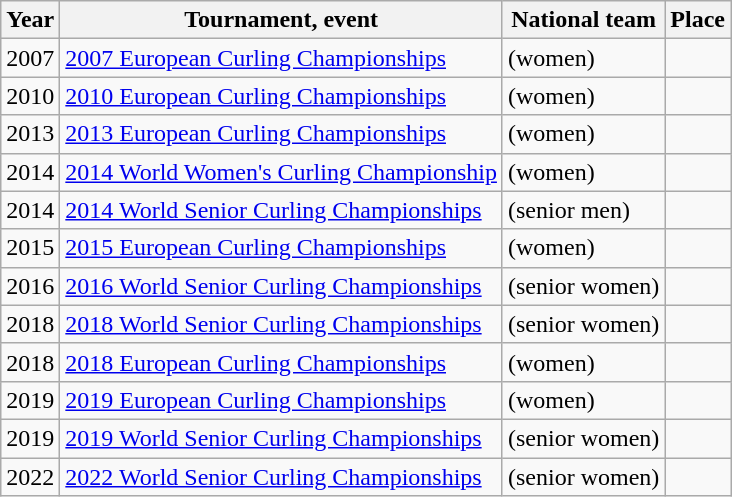<table class="wikitable">
<tr>
<th scope="col">Year</th>
<th scope="col">Tournament, event</th>
<th scope="col">National team</th>
<th scope="col">Place</th>
</tr>
<tr>
<td>2007</td>
<td><a href='#'>2007 European Curling Championships</a></td>
<td> (women)</td>
<td></td>
</tr>
<tr>
<td>2010</td>
<td><a href='#'>2010 European Curling Championships</a></td>
<td> (women)</td>
<td></td>
</tr>
<tr>
<td>2013</td>
<td><a href='#'>2013 European Curling Championships</a></td>
<td> (women)</td>
<td></td>
</tr>
<tr>
<td>2014</td>
<td><a href='#'>2014 World Women's Curling Championship</a></td>
<td> (women)</td>
<td></td>
</tr>
<tr>
<td>2014</td>
<td><a href='#'>2014 World Senior Curling Championships</a></td>
<td> (senior men)</td>
<td></td>
</tr>
<tr>
<td>2015</td>
<td><a href='#'>2015 European Curling Championships</a></td>
<td> (women)</td>
<td></td>
</tr>
<tr>
<td>2016</td>
<td><a href='#'>2016 World Senior Curling Championships</a></td>
<td> (senior women)</td>
<td></td>
</tr>
<tr>
<td>2018</td>
<td><a href='#'>2018 World Senior Curling Championships</a></td>
<td> (senior women)</td>
<td></td>
</tr>
<tr>
<td>2018</td>
<td><a href='#'>2018 European Curling Championships</a></td>
<td> (women)</td>
<td></td>
</tr>
<tr>
<td>2019</td>
<td><a href='#'>2019 European Curling Championships</a></td>
<td> (women)</td>
<td></td>
</tr>
<tr>
<td>2019</td>
<td><a href='#'>2019 World Senior Curling Championships</a></td>
<td> (senior women)</td>
<td></td>
</tr>
<tr>
<td>2022</td>
<td><a href='#'>2022 World Senior Curling Championships</a></td>
<td> (senior women)</td>
<td></td>
</tr>
</table>
